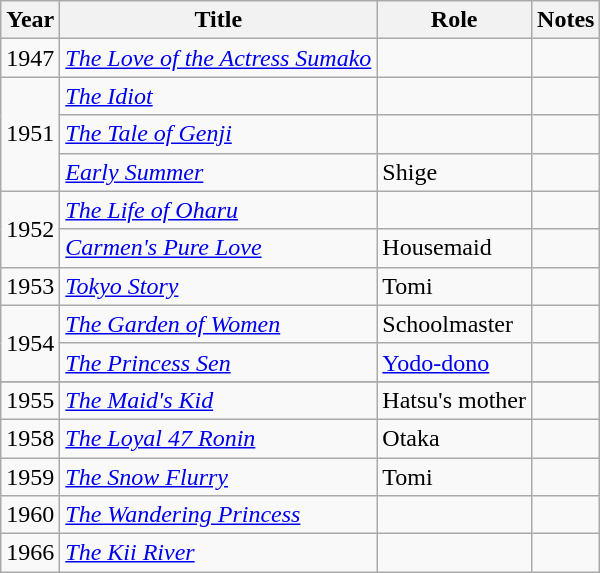<table class="wikitable sortable">
<tr>
<th>Year</th>
<th>Title</th>
<th>Role</th>
<th class="unsortable">Notes</th>
</tr>
<tr>
<td>1947</td>
<td><em><a href='#'>The Love of the Actress Sumako</a></em></td>
<td></td>
<td></td>
</tr>
<tr>
<td rowspan="3">1951</td>
<td><em><a href='#'>The Idiot</a></em></td>
<td></td>
<td></td>
</tr>
<tr>
<td><em><a href='#'>The Tale of Genji</a></em></td>
<td></td>
<td></td>
</tr>
<tr>
<td><em><a href='#'>Early Summer</a></em></td>
<td>Shige</td>
<td></td>
</tr>
<tr>
<td rowspan="2">1952</td>
<td><em><a href='#'>The Life of Oharu</a></em></td>
<td></td>
<td></td>
</tr>
<tr>
<td><em><a href='#'>Carmen's Pure Love</a></em></td>
<td>Housemaid</td>
<td></td>
</tr>
<tr>
<td>1953</td>
<td><em><a href='#'>Tokyo Story</a></em></td>
<td>Tomi</td>
<td></td>
</tr>
<tr>
<td rowspan="2">1954</td>
<td><em><a href='#'>The Garden of Women</a></em></td>
<td>Schoolmaster</td>
<td></td>
</tr>
<tr>
<td><em><a href='#'>The Princess Sen</a></em></td>
<td><a href='#'>Yodo-dono</a></td>
<td></td>
</tr>
<tr>
</tr>
<tr>
<td>1955</td>
<td><em><a href='#'>The Maid's Kid</a></em></td>
<td>Hatsu's mother</td>
<td></td>
</tr>
<tr>
<td>1958</td>
<td><em><a href='#'>The Loyal 47 Ronin</a></em></td>
<td>Otaka</td>
<td></td>
</tr>
<tr>
<td>1959</td>
<td><em><a href='#'>The Snow Flurry</a></em></td>
<td>Tomi</td>
<td></td>
</tr>
<tr>
<td>1960</td>
<td><em><a href='#'>The Wandering Princess</a></em></td>
<td></td>
</tr>
<tr>
<td>1966</td>
<td><em><a href='#'>The Kii River</a></em></td>
<td></td>
<td></td>
</tr>
</table>
